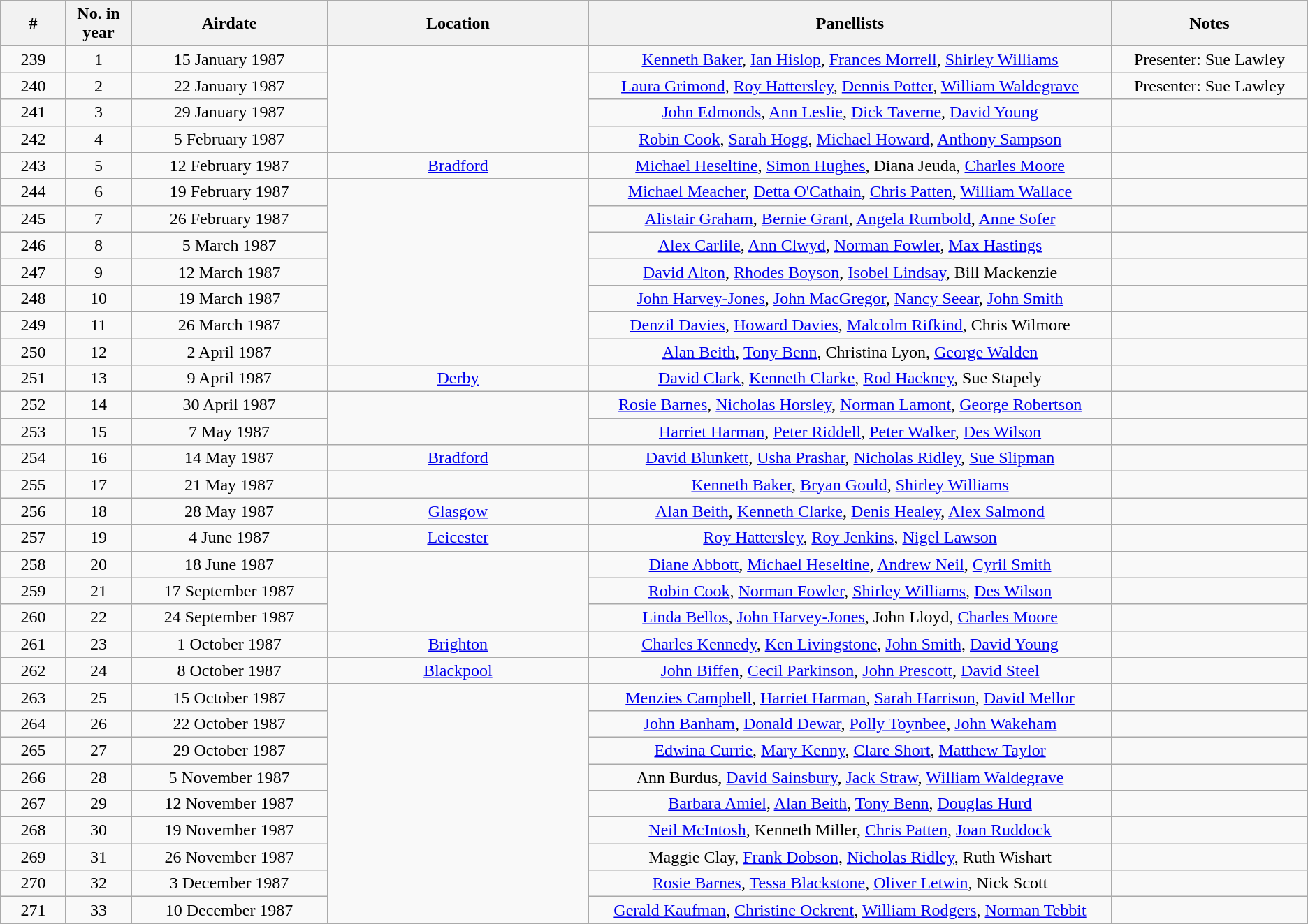<table class="wikitable" style="text-align:center;">
<tr>
<th style="width:5%;">#</th>
<th style="width:5%;">No. in year</th>
<th style="width:15%;">Airdate</th>
<th style="width:20%;">Location</th>
<th style="width:40%;">Panellists</th>
<th style="width:40%;">Notes</th>
</tr>
<tr>
<td>239</td>
<td>1</td>
<td>15 January 1987</td>
<td rowspan=4></td>
<td><a href='#'>Kenneth Baker</a>, <a href='#'>Ian Hislop</a>, <a href='#'>Frances Morrell</a>, <a href='#'>Shirley Williams</a></td>
<td>Presenter: Sue Lawley</td>
</tr>
<tr>
<td>240</td>
<td>2</td>
<td>22 January 1987</td>
<td><a href='#'>Laura Grimond</a>, <a href='#'>Roy Hattersley</a>, <a href='#'>Dennis Potter</a>, <a href='#'>William Waldegrave</a></td>
<td>Presenter: Sue Lawley</td>
</tr>
<tr>
<td>241</td>
<td>3</td>
<td>29 January 1987</td>
<td><a href='#'>John Edmonds</a>, <a href='#'>Ann Leslie</a>, <a href='#'>Dick Taverne</a>, <a href='#'>David Young</a></td>
<td></td>
</tr>
<tr>
<td>242</td>
<td>4</td>
<td>5 February 1987</td>
<td><a href='#'>Robin Cook</a>, <a href='#'>Sarah Hogg</a>, <a href='#'>Michael Howard</a>, <a href='#'>Anthony Sampson</a></td>
<td></td>
</tr>
<tr>
<td>243</td>
<td>5</td>
<td>12 February 1987</td>
<td><a href='#'>Bradford</a></td>
<td><a href='#'>Michael Heseltine</a>, <a href='#'>Simon Hughes</a>, Diana Jeuda, <a href='#'>Charles Moore</a></td>
<td></td>
</tr>
<tr>
<td>244</td>
<td>6</td>
<td>19 February 1987</td>
<td rowspan=7></td>
<td><a href='#'>Michael Meacher</a>, <a href='#'>Detta O'Cathain</a>, <a href='#'>Chris Patten</a>, <a href='#'>William Wallace</a></td>
<td></td>
</tr>
<tr>
<td>245</td>
<td>7</td>
<td>26 February 1987</td>
<td><a href='#'>Alistair Graham</a>, <a href='#'>Bernie Grant</a>, <a href='#'>Angela Rumbold</a>, <a href='#'>Anne Sofer</a></td>
<td></td>
</tr>
<tr>
<td>246</td>
<td>8</td>
<td>5 March 1987</td>
<td><a href='#'>Alex Carlile</a>, <a href='#'>Ann Clwyd</a>, <a href='#'>Norman Fowler</a>, <a href='#'>Max Hastings</a></td>
<td></td>
</tr>
<tr>
<td>247</td>
<td>9</td>
<td>12 March 1987</td>
<td><a href='#'>David Alton</a>, <a href='#'>Rhodes Boyson</a>, <a href='#'>Isobel Lindsay</a>, Bill Mackenzie</td>
<td></td>
</tr>
<tr>
<td>248</td>
<td>10</td>
<td>19 March 1987</td>
<td><a href='#'>John Harvey-Jones</a>, <a href='#'>John MacGregor</a>, <a href='#'>Nancy Seear</a>, <a href='#'>John Smith</a></td>
<td></td>
</tr>
<tr>
<td>249</td>
<td>11</td>
<td>26 March 1987</td>
<td><a href='#'>Denzil Davies</a>, <a href='#'>Howard Davies</a>, <a href='#'>Malcolm Rifkind</a>, Chris Wilmore</td>
<td></td>
</tr>
<tr>
<td>250</td>
<td>12</td>
<td>2 April 1987</td>
<td><a href='#'>Alan Beith</a>, <a href='#'>Tony Benn</a>, Christina Lyon, <a href='#'>George Walden</a></td>
<td></td>
</tr>
<tr>
<td>251</td>
<td>13</td>
<td>9 April 1987</td>
<td><a href='#'>Derby</a></td>
<td><a href='#'>David Clark</a>, <a href='#'>Kenneth Clarke</a>, <a href='#'>Rod Hackney</a>, Sue Stapely</td>
<td></td>
</tr>
<tr>
<td>252</td>
<td>14</td>
<td>30 April 1987</td>
<td rowspan=2></td>
<td><a href='#'>Rosie Barnes</a>, <a href='#'>Nicholas Horsley</a>, <a href='#'>Norman Lamont</a>, <a href='#'>George Robertson</a></td>
<td></td>
</tr>
<tr>
<td>253</td>
<td>15</td>
<td>7 May 1987</td>
<td><a href='#'>Harriet Harman</a>, <a href='#'>Peter Riddell</a>, <a href='#'>Peter Walker</a>, <a href='#'>Des Wilson</a></td>
<td></td>
</tr>
<tr>
<td>254</td>
<td>16</td>
<td>14 May 1987</td>
<td><a href='#'>Bradford</a></td>
<td><a href='#'>David Blunkett</a>, <a href='#'>Usha Prashar</a>, <a href='#'>Nicholas Ridley</a>, <a href='#'>Sue Slipman</a></td>
<td></td>
</tr>
<tr>
<td>255</td>
<td>17</td>
<td>21 May 1987</td>
<td></td>
<td><a href='#'>Kenneth Baker</a>, <a href='#'>Bryan Gould</a>, <a href='#'>Shirley Williams</a></td>
<td></td>
</tr>
<tr>
<td>256</td>
<td>18</td>
<td>28 May 1987</td>
<td><a href='#'>Glasgow</a></td>
<td><a href='#'>Alan Beith</a>, <a href='#'>Kenneth Clarke</a>, <a href='#'>Denis Healey</a>, <a href='#'>Alex Salmond</a></td>
<td></td>
</tr>
<tr>
<td>257</td>
<td>19</td>
<td>4 June 1987</td>
<td><a href='#'>Leicester</a></td>
<td><a href='#'>Roy Hattersley</a>, <a href='#'>Roy Jenkins</a>, <a href='#'>Nigel Lawson</a></td>
<td></td>
</tr>
<tr>
<td>258</td>
<td>20</td>
<td>18 June 1987</td>
<td rowspan=3></td>
<td><a href='#'>Diane Abbott</a>, <a href='#'>Michael Heseltine</a>, <a href='#'>Andrew Neil</a>, <a href='#'>Cyril Smith</a></td>
<td></td>
</tr>
<tr>
<td>259</td>
<td>21</td>
<td>17 September 1987</td>
<td><a href='#'>Robin Cook</a>, <a href='#'>Norman Fowler</a>, <a href='#'>Shirley Williams</a>, <a href='#'>Des Wilson</a></td>
<td></td>
</tr>
<tr>
<td>260</td>
<td>22</td>
<td>24 September 1987</td>
<td><a href='#'>Linda Bellos</a>, <a href='#'>John Harvey-Jones</a>, John Lloyd, <a href='#'>Charles Moore</a></td>
<td></td>
</tr>
<tr>
<td>261</td>
<td>23</td>
<td>1 October 1987</td>
<td><a href='#'>Brighton</a></td>
<td><a href='#'>Charles Kennedy</a>, <a href='#'>Ken Livingstone</a>, <a href='#'>John Smith</a>, <a href='#'>David Young</a></td>
<td></td>
</tr>
<tr>
<td>262</td>
<td>24</td>
<td>8 October 1987</td>
<td><a href='#'>Blackpool</a></td>
<td><a href='#'>John Biffen</a>, <a href='#'>Cecil Parkinson</a>, <a href='#'>John Prescott</a>, <a href='#'>David Steel</a></td>
<td></td>
</tr>
<tr>
<td>263</td>
<td>25</td>
<td>15 October 1987</td>
<td rowspan=9></td>
<td><a href='#'>Menzies Campbell</a>, <a href='#'>Harriet Harman</a>, <a href='#'>Sarah Harrison</a>, <a href='#'>David Mellor</a></td>
<td></td>
</tr>
<tr>
<td>264</td>
<td>26</td>
<td>22 October 1987</td>
<td><a href='#'>John Banham</a>, <a href='#'>Donald Dewar</a>, <a href='#'>Polly Toynbee</a>, <a href='#'>John Wakeham</a></td>
<td></td>
</tr>
<tr>
<td>265</td>
<td>27</td>
<td>29 October 1987</td>
<td><a href='#'>Edwina Currie</a>, <a href='#'>Mary Kenny</a>, <a href='#'>Clare Short</a>, <a href='#'>Matthew Taylor</a></td>
<td></td>
</tr>
<tr>
<td>266</td>
<td>28</td>
<td>5 November 1987</td>
<td>Ann Burdus, <a href='#'>David Sainsbury</a>, <a href='#'>Jack Straw</a>, <a href='#'>William Waldegrave</a></td>
<td></td>
</tr>
<tr>
<td>267</td>
<td>29</td>
<td>12 November 1987</td>
<td><a href='#'>Barbara Amiel</a>, <a href='#'>Alan Beith</a>, <a href='#'>Tony Benn</a>, <a href='#'>Douglas Hurd</a></td>
<td></td>
</tr>
<tr>
<td>268</td>
<td>30</td>
<td>19 November 1987</td>
<td><a href='#'>Neil McIntosh</a>, Kenneth Miller, <a href='#'>Chris Patten</a>, <a href='#'>Joan Ruddock</a></td>
<td></td>
</tr>
<tr>
<td>269</td>
<td>31</td>
<td>26 November 1987</td>
<td>Maggie Clay, <a href='#'>Frank Dobson</a>, <a href='#'>Nicholas Ridley</a>, Ruth Wishart</td>
<td></td>
</tr>
<tr>
<td>270</td>
<td>32</td>
<td>3 December 1987</td>
<td><a href='#'>Rosie Barnes</a>, <a href='#'>Tessa Blackstone</a>, <a href='#'>Oliver Letwin</a>, Nick Scott</td>
<td></td>
</tr>
<tr>
<td>271</td>
<td>33</td>
<td>10 December 1987</td>
<td><a href='#'>Gerald Kaufman</a>, <a href='#'>Christine Ockrent</a>, <a href='#'>William Rodgers</a>, <a href='#'>Norman Tebbit</a></td>
<td></td>
</tr>
</table>
